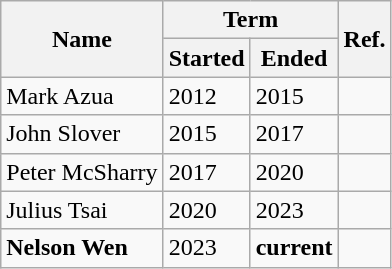<table class="wikitable sortable">
<tr>
<th rowspan="2">Name</th>
<th colspan="2">Term</th>
<th rowspan="2" class="unsortable">Ref.</th>
</tr>
<tr>
<th>Started</th>
<th>Ended</th>
</tr>
<tr>
<td>Mark Azua</td>
<td>2012</td>
<td>2015</td>
<td></td>
</tr>
<tr>
<td>John Slover</td>
<td>2015</td>
<td>2017</td>
<td></td>
</tr>
<tr>
<td>Peter McSharry</td>
<td>2017</td>
<td>2020</td>
<td></td>
</tr>
<tr>
<td>Julius Tsai</td>
<td>2020</td>
<td>2023</td>
<td></td>
</tr>
<tr>
<td><strong>Nelson Wen</strong></td>
<td>2023</td>
<td><strong>current</strong></td>
<td></td>
</tr>
</table>
